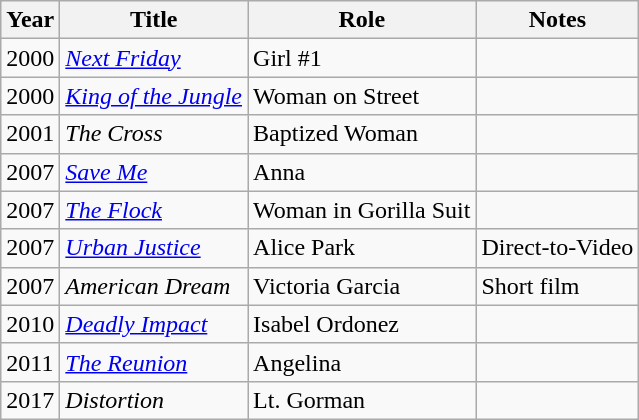<table class="wikitable sortable">
<tr>
<th>Year</th>
<th>Title</th>
<th>Role</th>
<th>Notes</th>
</tr>
<tr>
<td>2000</td>
<td><em><a href='#'>Next Friday</a></em></td>
<td>Girl #1</td>
<td></td>
</tr>
<tr>
<td>2000</td>
<td><em><a href='#'>King of the Jungle</a></em></td>
<td>Woman on Street</td>
<td></td>
</tr>
<tr>
<td>2001</td>
<td><em>The Cross</em></td>
<td>Baptized Woman</td>
<td></td>
</tr>
<tr>
<td>2007</td>
<td><a href='#'><em>Save Me</em></a></td>
<td>Anna</td>
<td></td>
</tr>
<tr>
<td>2007</td>
<td><em><a href='#'>The Flock</a></em></td>
<td>Woman in Gorilla Suit</td>
<td></td>
</tr>
<tr>
<td>2007</td>
<td><em><a href='#'>Urban Justice</a></em></td>
<td>Alice Park</td>
<td>Direct-to-Video</td>
</tr>
<tr>
<td>2007</td>
<td><em>American Dream</em></td>
<td>Victoria Garcia</td>
<td>Short film</td>
</tr>
<tr>
<td>2010</td>
<td><em><a href='#'>Deadly Impact</a></em></td>
<td>Isabel Ordonez</td>
<td></td>
</tr>
<tr>
<td>2011</td>
<td><em><a href='#'>The Reunion</a></em></td>
<td>Angelina</td>
<td></td>
</tr>
<tr>
<td>2017</td>
<td><em>Distortion</em></td>
<td>Lt. Gorman</td>
<td></td>
</tr>
</table>
